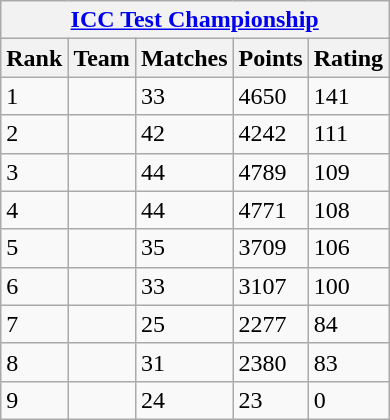<table class="wikitable">
<tr>
<th colspan="5"><a href='#'>ICC Test Championship</a> </th>
</tr>
<tr>
<th>Rank</th>
<th>Team</th>
<th>Matches</th>
<th>Points</th>
<th>Rating</th>
</tr>
<tr>
<td>1</td>
<td align="left"></td>
<td>33</td>
<td>4650</td>
<td>141</td>
</tr>
<tr>
<td>2</td>
<td align="left"></td>
<td>42</td>
<td>4242</td>
<td>111</td>
</tr>
<tr>
<td>3</td>
<td align="left"></td>
<td>44</td>
<td>4789</td>
<td>109</td>
</tr>
<tr>
<td>4</td>
<td align="left"></td>
<td>44</td>
<td>4771</td>
<td>108</td>
</tr>
<tr>
<td>5</td>
<td align="left"></td>
<td>35</td>
<td>3709</td>
<td>106</td>
</tr>
<tr>
<td>6</td>
<td align="left"></td>
<td>33</td>
<td>3107</td>
<td>100</td>
</tr>
<tr>
<td>7</td>
<td align="left"></td>
<td>25</td>
<td>2277</td>
<td>84</td>
</tr>
<tr>
<td>8</td>
<td align="left"></td>
<td>31</td>
<td>2380</td>
<td>83</td>
</tr>
<tr>
<td>9</td>
<td align="left"></td>
<td>24</td>
<td>23</td>
<td>0</td>
</tr>
</table>
